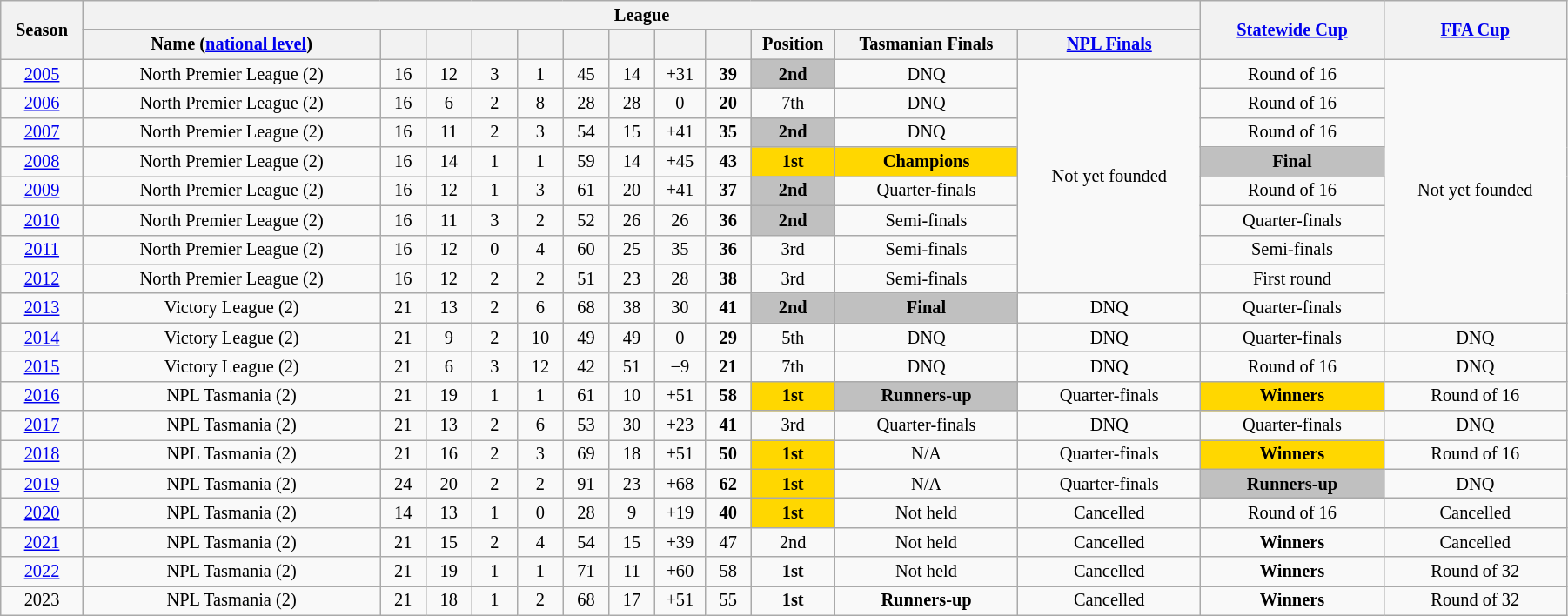<table class="wikitable" style="text-align:center; font-size:85%;width:95%; text-align:center">
<tr>
<th rowspan=2 width=3%>Season</th>
<th rowspan=1 colspan=12 width=28%>League</th>
<th rowspan=2 width=8%><a href='#'>Statewide Cup</a></th>
<th rowspan=2 width=8%><a href='#'>FFA Cup</a></th>
</tr>
<tr>
<th width=13%>Name (<a href='#'>national level</a>)</th>
<th width=2%></th>
<th width=2%></th>
<th width=2%></th>
<th width=2%></th>
<th width=2%></th>
<th width=2%></th>
<th width=2%></th>
<th width=2%></th>
<th width=2%>Position</th>
<th width=8%>Tasmanian Finals</th>
<th width=8%><a href='#'>NPL Finals</a></th>
</tr>
<tr>
<td><a href='#'>2005</a></td>
<td>North Premier League (2)</td>
<td>16</td>
<td>12</td>
<td>3</td>
<td>1</td>
<td>45</td>
<td>14</td>
<td>+31</td>
<td><strong>39</strong></td>
<td bgcolor=silver><strong>2nd</strong></td>
<td>DNQ</td>
<td rowspan=8>Not yet founded</td>
<td>Round of 16</td>
<td rowspan=9>Not yet founded</td>
</tr>
<tr>
<td><a href='#'>2006</a></td>
<td>North Premier League (2)</td>
<td>16</td>
<td>6</td>
<td>2</td>
<td>8</td>
<td>28</td>
<td>28</td>
<td>0</td>
<td><strong>20</strong></td>
<td>7th</td>
<td>DNQ</td>
<td>Round of 16</td>
</tr>
<tr>
<td><a href='#'>2007</a></td>
<td>North Premier League (2)</td>
<td>16</td>
<td>11</td>
<td>2</td>
<td>3</td>
<td>54</td>
<td>15</td>
<td>+41</td>
<td><strong>35</strong></td>
<td bgcolor=silver><strong>2nd</strong></td>
<td>DNQ</td>
<td>Round of 16</td>
</tr>
<tr>
<td><a href='#'>2008</a></td>
<td>North Premier League (2)</td>
<td>16</td>
<td>14</td>
<td>1</td>
<td>1</td>
<td>59</td>
<td>14</td>
<td>+45</td>
<td><strong>43</strong></td>
<td bgcolor=gold><strong>1st</strong></td>
<td bgcolor=gold><strong>Champions</strong></td>
<td bgcolor=silver><strong>Final</strong></td>
</tr>
<tr>
<td><a href='#'>2009</a></td>
<td>North Premier League (2)</td>
<td>16</td>
<td>12</td>
<td>1</td>
<td>3</td>
<td>61</td>
<td>20</td>
<td>+41</td>
<td><strong>37</strong></td>
<td bgcolor=silver><strong>2nd</strong></td>
<td>Quarter-finals</td>
<td>Round of 16</td>
</tr>
<tr>
<td><a href='#'>2010</a></td>
<td>North Premier League (2)</td>
<td>16</td>
<td>11</td>
<td>3</td>
<td>2</td>
<td>52</td>
<td>26</td>
<td>26</td>
<td><strong>36</strong></td>
<td bgcolor=silver><strong>2nd</strong></td>
<td>Semi-finals</td>
<td>Quarter-finals</td>
</tr>
<tr>
<td><a href='#'>2011</a></td>
<td>North Premier League (2)</td>
<td>16</td>
<td>12</td>
<td>0</td>
<td>4</td>
<td>60</td>
<td>25</td>
<td>35</td>
<td><strong>36</strong></td>
<td>3rd</td>
<td>Semi-finals</td>
<td>Semi-finals</td>
</tr>
<tr>
<td><a href='#'>2012</a></td>
<td>North Premier League (2)</td>
<td>16</td>
<td>12</td>
<td>2</td>
<td>2</td>
<td>51</td>
<td>23</td>
<td>28</td>
<td><strong>38</strong></td>
<td>3rd</td>
<td>Semi-finals</td>
<td>First round</td>
</tr>
<tr>
<td><a href='#'>2013</a></td>
<td>Victory League (2)</td>
<td>21</td>
<td>13</td>
<td>2</td>
<td>6</td>
<td>68</td>
<td>38</td>
<td>30</td>
<td><strong>41</strong></td>
<td bgcolor=silver><strong>2nd</strong></td>
<td bgcolor=silver><strong>Final</strong></td>
<td>DNQ</td>
<td>Quarter-finals</td>
</tr>
<tr>
<td><a href='#'>2014</a></td>
<td>Victory League (2)</td>
<td>21</td>
<td>9</td>
<td>2</td>
<td>10</td>
<td>49</td>
<td>49</td>
<td>0</td>
<td><strong>29</strong></td>
<td>5th</td>
<td>DNQ</td>
<td>DNQ</td>
<td>Quarter-finals</td>
<td>DNQ</td>
</tr>
<tr>
<td><a href='#'>2015</a></td>
<td>Victory League (2)</td>
<td>21</td>
<td>6</td>
<td>3</td>
<td>12</td>
<td>42</td>
<td>51</td>
<td>−9</td>
<td><strong>21</strong></td>
<td>7th</td>
<td>DNQ</td>
<td>DNQ</td>
<td>Round of 16</td>
<td>DNQ</td>
</tr>
<tr>
<td><a href='#'>2016</a></td>
<td>NPL Tasmania (2)</td>
<td>21</td>
<td>19</td>
<td>1</td>
<td>1</td>
<td>61</td>
<td>10</td>
<td>+51</td>
<td><strong>58</strong></td>
<td bgcolor=gold><strong>1st</strong></td>
<td bgcolor=silver><strong>Runners-up</strong></td>
<td>Quarter-finals</td>
<td bgcolor=gold><strong>Winners</strong></td>
<td>Round of 16</td>
</tr>
<tr>
<td><a href='#'>2017</a></td>
<td>NPL Tasmania (2)</td>
<td>21</td>
<td>13</td>
<td>2</td>
<td>6</td>
<td>53</td>
<td>30</td>
<td>+23</td>
<td><strong>41</strong></td>
<td>3rd</td>
<td>Quarter-finals</td>
<td>DNQ</td>
<td>Quarter-finals</td>
<td>DNQ</td>
</tr>
<tr>
<td><a href='#'>2018</a></td>
<td>NPL Tasmania (2)</td>
<td>21</td>
<td>16</td>
<td>2</td>
<td>3</td>
<td>69</td>
<td>18</td>
<td>+51</td>
<td><strong>50</strong></td>
<td bgcolor=gold><strong>1st</strong></td>
<td>N/A</td>
<td>Quarter-finals</td>
<td bgcolor=gold><strong>Winners</strong></td>
<td>Round of 16</td>
</tr>
<tr>
<td><a href='#'>2019</a></td>
<td>NPL Tasmania (2)</td>
<td>24</td>
<td>20</td>
<td>2</td>
<td>2</td>
<td>91</td>
<td>23</td>
<td>+68</td>
<td><strong>62</strong></td>
<td bgcolor=gold><strong>1st</strong></td>
<td>N/A</td>
<td>Quarter-finals</td>
<td bgcolor="silver"><strong>Runners-up</strong></td>
<td>DNQ</td>
</tr>
<tr>
<td><a href='#'>2020</a></td>
<td>NPL Tasmania (2)</td>
<td>14</td>
<td>13</td>
<td>1</td>
<td>0</td>
<td>28</td>
<td>9</td>
<td>+19</td>
<td><strong>40</strong></td>
<td bgcolor=gold><strong>1st</strong></td>
<td>Not held</td>
<td>Cancelled</td>
<td>Round of 16</td>
<td>Cancelled</td>
</tr>
<tr>
<td><a href='#'>2021</a></td>
<td>NPL Tasmania (2)</td>
<td>21</td>
<td>15</td>
<td>2</td>
<td>4</td>
<td>54</td>
<td>15</td>
<td>+39</td>
<td>47</td>
<td>2nd</td>
<td>Not held</td>
<td>Cancelled</td>
<td><strong>Winners</strong></td>
<td>Cancelled</td>
</tr>
<tr>
<td><a href='#'>2022</a></td>
<td>NPL Tasmania (2)</td>
<td>21</td>
<td>19</td>
<td>1</td>
<td>1</td>
<td>71</td>
<td>11</td>
<td>+60</td>
<td>58</td>
<td><strong>1st</strong></td>
<td>Not held</td>
<td>Cancelled</td>
<td><strong>Winners</strong></td>
<td>Round of 32</td>
</tr>
<tr>
<td>2023</td>
<td>NPL Tasmania (2)</td>
<td>21</td>
<td>18</td>
<td>1</td>
<td>2</td>
<td>68</td>
<td>17</td>
<td>+51</td>
<td>55</td>
<td><strong>1st</strong></td>
<td><strong>Runners-up</strong></td>
<td>Cancelled</td>
<td><strong>Winners</strong></td>
<td>Round of 32</td>
</tr>
</table>
